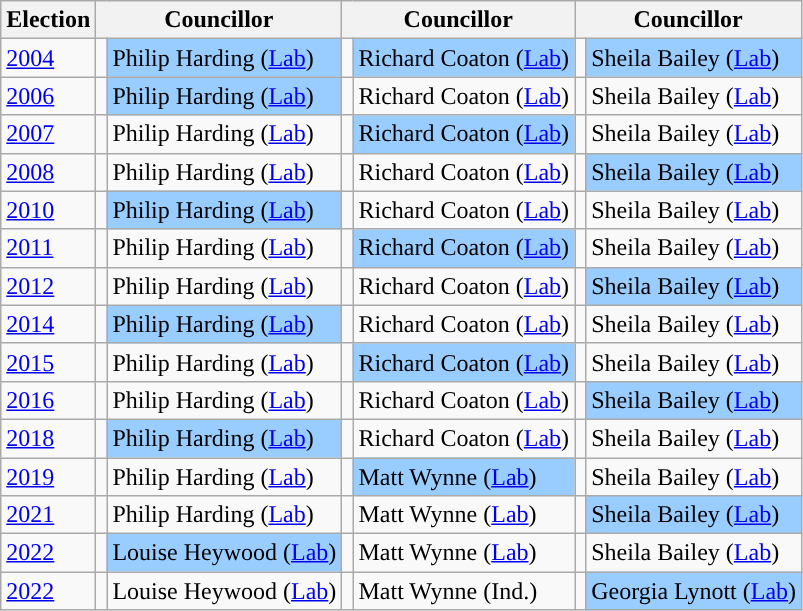<table class="wikitable">
<tr>
<th>Election</th>
<th colspan="2">Councillor</th>
<th colspan="2">Councillor</th>
<th colspan="2">Councillor</th>
</tr>
<tr>
<td><a href='#'>2004</a></td>
<td style="background-color: "></td>
<td bgcolor="#99CCFF">Philip Harding (<a href='#'>Lab</a>)</td>
<td style="background-color: "></td>
<td bgcolor="#99CCFF">Richard Coaton (<a href='#'>Lab</a>)</td>
<td style="background-color: "></td>
<td bgcolor="#99CCFF">Sheila Bailey (<a href='#'>Lab</a>)</td>
</tr>
<tr>
<td><a href='#'>2006</a></td>
<td style="background-color: "></td>
<td bgcolor="#99CCFF">Philip Harding (<a href='#'>Lab</a>)</td>
<td style="background-color: "></td>
<td>Richard Coaton (<a href='#'>Lab</a>)</td>
<td style="background-color: "></td>
<td>Sheila Bailey (<a href='#'>Lab</a>)</td>
</tr>
<tr>
<td><a href='#'>2007</a></td>
<td style="background-color: "></td>
<td>Philip Harding (<a href='#'>Lab</a>)</td>
<td style="background-color: "></td>
<td bgcolor="#99CCFF">Richard Coaton (<a href='#'>Lab</a>)</td>
<td style="background-color: "></td>
<td>Sheila Bailey (<a href='#'>Lab</a>)</td>
</tr>
<tr>
<td><a href='#'>2008</a></td>
<td style="background-color: "></td>
<td>Philip Harding (<a href='#'>Lab</a>)</td>
<td style="background-color: "></td>
<td>Richard Coaton (<a href='#'>Lab</a>)</td>
<td style="background-color: "></td>
<td bgcolor="#99CCFF">Sheila Bailey (<a href='#'>Lab</a>)</td>
</tr>
<tr>
<td><a href='#'>2010</a></td>
<td style="background-color: "></td>
<td bgcolor="#99CCFF">Philip Harding (<a href='#'>Lab</a>)</td>
<td style="background-color: "></td>
<td>Richard Coaton (<a href='#'>Lab</a>)</td>
<td style="background-color: "></td>
<td>Sheila Bailey (<a href='#'>Lab</a>)</td>
</tr>
<tr>
<td><a href='#'>2011</a></td>
<td style="background-color: "></td>
<td>Philip Harding (<a href='#'>Lab</a>)</td>
<td style="background-color: "></td>
<td bgcolor="#99CCFF">Richard Coaton (<a href='#'>Lab</a>)</td>
<td style="background-color: "></td>
<td>Sheila Bailey (<a href='#'>Lab</a>)</td>
</tr>
<tr>
<td><a href='#'>2012</a></td>
<td style="background-color: "></td>
<td>Philip Harding (<a href='#'>Lab</a>)</td>
<td style="background-color: "></td>
<td>Richard Coaton (<a href='#'>Lab</a>)</td>
<td style="background-color: "></td>
<td bgcolor="#99CCFF">Sheila Bailey (<a href='#'>Lab</a>)</td>
</tr>
<tr>
<td><a href='#'>2014</a></td>
<td style="background-color: "></td>
<td bgcolor="#99CCFF">Philip Harding (<a href='#'>Lab</a>)</td>
<td style="background-color: "></td>
<td>Richard Coaton (<a href='#'>Lab</a>)</td>
<td style="background-color: "></td>
<td>Sheila Bailey (<a href='#'>Lab</a>)</td>
</tr>
<tr>
<td><a href='#'>2015</a></td>
<td style="background-color: "></td>
<td>Philip Harding (<a href='#'>Lab</a>)</td>
<td style="background-color: "></td>
<td bgcolor="#99CCFF">Richard Coaton (<a href='#'>Lab</a>)</td>
<td style="background-color: "></td>
<td>Sheila Bailey (<a href='#'>Lab</a>)</td>
</tr>
<tr>
<td><a href='#'>2016</a></td>
<td style="background-color: "></td>
<td>Philip Harding (<a href='#'>Lab</a>)</td>
<td style="background-color: "></td>
<td>Richard Coaton (<a href='#'>Lab</a>)</td>
<td style="background-color: "></td>
<td bgcolor="#99CCFF">Sheila Bailey (<a href='#'>Lab</a>)</td>
</tr>
<tr>
<td><a href='#'>2018</a></td>
<td style="background-color: "></td>
<td bgcolor="#99CCFF">Philip Harding (<a href='#'>Lab</a>)</td>
<td style="background-color: "></td>
<td>Richard Coaton (<a href='#'>Lab</a>)</td>
<td style="background-color: "></td>
<td>Sheila Bailey (<a href='#'>Lab</a>)</td>
</tr>
<tr>
<td><a href='#'>2019</a></td>
<td style="background-color: "></td>
<td>Philip Harding (<a href='#'>Lab</a>)</td>
<td style="background-color: "></td>
<td bgcolor="#99CCFF">Matt Wynne (<a href='#'>Lab</a>)</td>
<td style="background-color: "></td>
<td>Sheila Bailey (<a href='#'>Lab</a>)</td>
</tr>
<tr>
<td><a href='#'>2021</a></td>
<td style="background-color: "></td>
<td>Philip Harding (<a href='#'>Lab</a>)</td>
<td style="background-color: "></td>
<td>Matt Wynne (<a href='#'>Lab</a>)</td>
<td style="background-color: "></td>
<td bgcolor="#99CCFF">Sheila Bailey (<a href='#'>Lab</a>)</td>
</tr>
<tr>
<td><a href='#'>2022</a></td>
<td style="background-color: "></td>
<td bgcolor="#99CCFF">Louise Heywood (<a href='#'>Lab</a>)</td>
<td style="background-color: "></td>
<td>Matt Wynne (<a href='#'>Lab</a>)</td>
<td style="background-color: "></td>
<td>Sheila Bailey (<a href='#'>Lab</a>)</td>
</tr>
<tr>
<td><a href='#'>2022</a></td>
<td style="background-color: "></td>
<td>Louise Heywood (<a href='#'>Lab</a>)</td>
<td style="background-color: "></td>
<td>Matt Wynne (Ind.)</td>
<td style="background-color: "></td>
<td bgcolor="#99CCFF">Georgia Lynott (<a href='#'>Lab</a>)</td>
</tr>
</table>
